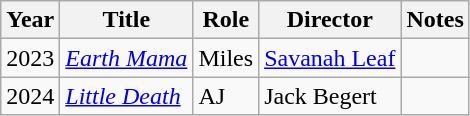<table class="wikitable sortable">
<tr>
<th>Year</th>
<th>Title</th>
<th>Role</th>
<th>Director</th>
<th class="unsortable">Notes</th>
</tr>
<tr>
<td>2023</td>
<td><em><a href='#'>Earth Mama</a></em></td>
<td>Miles</td>
<td><a href='#'>Savanah Leaf</a></td>
<td></td>
</tr>
<tr>
<td>2024</td>
<td><em><a href='#'>Little Death</a></em></td>
<td>AJ</td>
<td>Jack Begert</td>
<td></td>
</tr>
</table>
